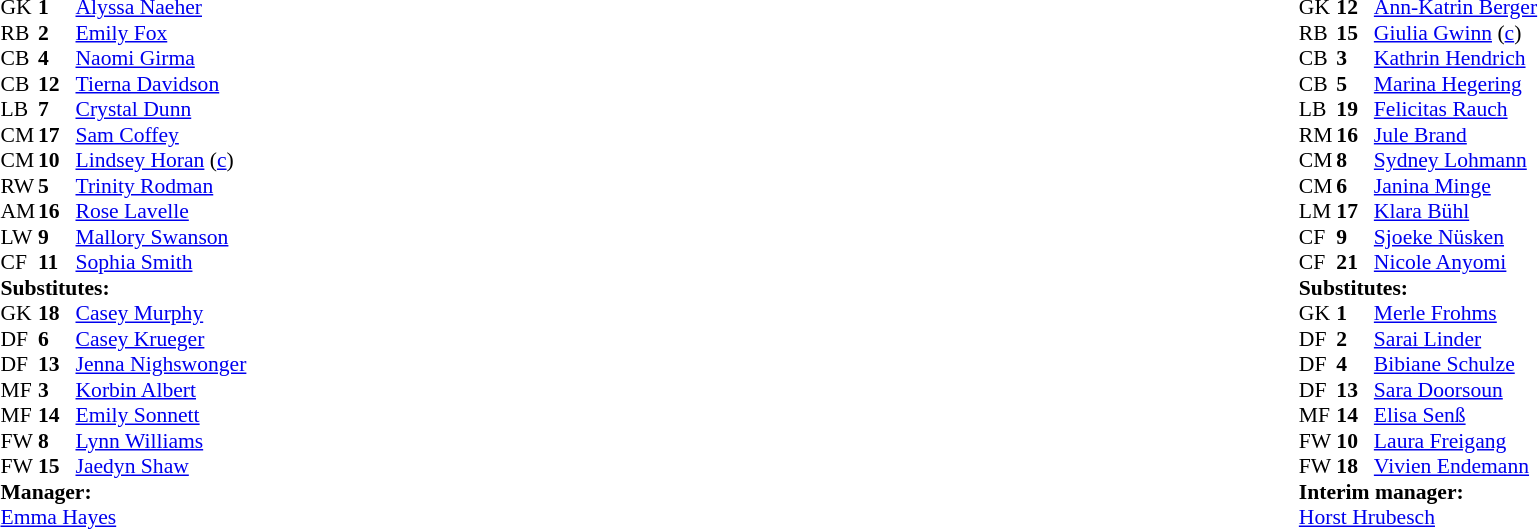<table width="100%">
<tr>
<td valign="top" width="40%"><br><table style="font-size:90%" cellspacing="0" cellpadding="0">
<tr>
<th width=25></th>
<th width=25></th>
</tr>
<tr>
<td>GK</td>
<td><strong>1</strong></td>
<td><a href='#'>Alyssa Naeher</a></td>
</tr>
<tr>
<td>RB</td>
<td><strong>2</strong></td>
<td><a href='#'>Emily Fox</a></td>
</tr>
<tr>
<td>CB</td>
<td><strong>4</strong></td>
<td><a href='#'>Naomi Girma</a></td>
</tr>
<tr>
<td>CB</td>
<td><strong>12</strong></td>
<td><a href='#'>Tierna Davidson</a></td>
<td></td>
<td></td>
</tr>
<tr>
<td>LB</td>
<td><strong>7</strong></td>
<td><a href='#'>Crystal Dunn</a></td>
<td></td>
<td></td>
</tr>
<tr>
<td>CM</td>
<td><strong>17</strong></td>
<td><a href='#'>Sam Coffey</a></td>
</tr>
<tr>
<td>CM</td>
<td><strong>10</strong></td>
<td><a href='#'>Lindsey Horan</a> (<a href='#'>c</a>)</td>
<td></td>
<td></td>
</tr>
<tr>
<td>RW</td>
<td><strong>5</strong></td>
<td><a href='#'>Trinity Rodman</a></td>
</tr>
<tr>
<td>AM</td>
<td><strong>16</strong></td>
<td><a href='#'>Rose Lavelle</a></td>
<td></td>
<td></td>
</tr>
<tr>
<td>LW</td>
<td><strong>9</strong></td>
<td><a href='#'>Mallory Swanson</a></td>
<td></td>
<td></td>
</tr>
<tr>
<td>CF</td>
<td><strong>11</strong></td>
<td><a href='#'>Sophia Smith</a></td>
</tr>
<tr>
<td colspan="3"><strong>Substitutes:</strong></td>
</tr>
<tr>
<td>GK</td>
<td><strong>18</strong></td>
<td><a href='#'>Casey Murphy</a></td>
</tr>
<tr>
<td>DF</td>
<td><strong>6</strong></td>
<td><a href='#'>Casey Krueger</a></td>
<td></td>
<td></td>
</tr>
<tr>
<td>DF</td>
<td><strong>13</strong></td>
<td><a href='#'>Jenna Nighswonger</a></td>
<td></td>
<td></td>
</tr>
<tr>
<td>MF</td>
<td><strong>3</strong></td>
<td><a href='#'>Korbin Albert</a></td>
<td></td>
<td></td>
</tr>
<tr>
<td>MF</td>
<td><strong>14</strong></td>
<td><a href='#'>Emily Sonnett</a></td>
<td></td>
<td></td>
</tr>
<tr>
<td>FW</td>
<td><strong>8</strong></td>
<td><a href='#'>Lynn Williams</a></td>
<td></td>
<td></td>
</tr>
<tr>
<td>FW</td>
<td><strong>15</strong></td>
<td><a href='#'>Jaedyn Shaw</a></td>
</tr>
<tr>
<td colspan="3"><strong>Manager:</strong></td>
</tr>
<tr>
<td colspan="3"> <a href='#'>Emma Hayes</a></td>
</tr>
</table>
</td>
<td valign="top"></td>
<td valign="top" width="50%"><br><table style="font-size:90%; margin:auto" cellspacing="0" cellpadding="0">
<tr>
<th width="25"></th>
<th width="25"></th>
</tr>
<tr>
<td>GK</td>
<td><strong>12</strong></td>
<td><a href='#'>Ann-Katrin Berger</a></td>
</tr>
<tr>
<td>RB</td>
<td><strong>15</strong></td>
<td><a href='#'>Giulia Gwinn</a> (<a href='#'>c</a>)</td>
</tr>
<tr>
<td>CB</td>
<td><strong>3</strong></td>
<td><a href='#'>Kathrin Hendrich</a></td>
</tr>
<tr>
<td>CB</td>
<td><strong>5</strong></td>
<td><a href='#'>Marina Hegering</a></td>
<td></td>
<td></td>
</tr>
<tr>
<td>LB</td>
<td><strong>19</strong></td>
<td><a href='#'>Felicitas Rauch</a></td>
<td></td>
<td></td>
</tr>
<tr>
<td>RM</td>
<td><strong>16</strong></td>
<td><a href='#'>Jule Brand</a></td>
<td></td>
</tr>
<tr>
<td>CM</td>
<td><strong>8</strong></td>
<td><a href='#'>Sydney Lohmann</a></td>
<td></td>
<td></td>
</tr>
<tr>
<td>CM</td>
<td><strong>6</strong></td>
<td><a href='#'>Janina Minge</a></td>
</tr>
<tr>
<td>LM</td>
<td><strong>17</strong></td>
<td><a href='#'>Klara Bühl</a></td>
</tr>
<tr>
<td>CF</td>
<td><strong>9</strong></td>
<td><a href='#'>Sjoeke Nüsken</a></td>
</tr>
<tr>
<td>CF</td>
<td><strong>21</strong></td>
<td><a href='#'>Nicole Anyomi</a></td>
<td></td>
<td></td>
</tr>
<tr>
<td colspan="3"><strong>Substitutes:</strong></td>
</tr>
<tr>
<td>GK</td>
<td><strong>1</strong></td>
<td><a href='#'>Merle Frohms</a></td>
</tr>
<tr>
<td>DF</td>
<td><strong>2</strong></td>
<td><a href='#'>Sarai Linder</a></td>
</tr>
<tr>
<td>DF</td>
<td><strong>4</strong></td>
<td><a href='#'>Bibiane Schulze</a></td>
<td></td>
<td></td>
</tr>
<tr>
<td>DF</td>
<td><strong>13</strong></td>
<td><a href='#'>Sara Doorsoun</a></td>
<td></td>
<td></td>
</tr>
<tr>
<td>MF</td>
<td><strong>14</strong></td>
<td><a href='#'>Elisa Senß</a></td>
<td></td>
<td></td>
</tr>
<tr>
<td>FW</td>
<td><strong>10</strong></td>
<td><a href='#'>Laura Freigang</a></td>
<td></td>
<td></td>
</tr>
<tr>
<td>FW</td>
<td><strong>18</strong></td>
<td><a href='#'>Vivien Endemann</a></td>
</tr>
<tr>
<td colspan="3"><strong>Interim manager:</strong></td>
</tr>
<tr>
<td colspan="3"><a href='#'>Horst Hrubesch</a></td>
</tr>
</table>
</td>
</tr>
</table>
